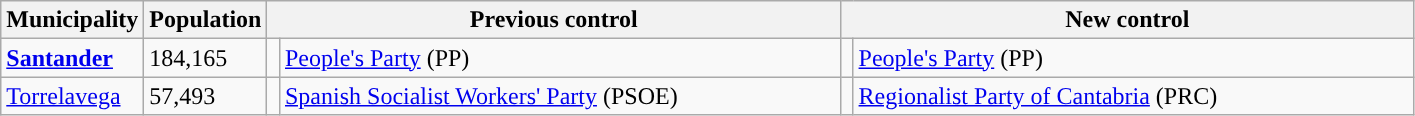<table class="wikitable sortable">
<tr>
<th>Municipality</th>
<th>Population</th>
<th colspan="2" style="width:375px;">Previous control</th>
<th colspan="2" style="width:375px;">New control</th>
</tr>
<tr>
<td><strong><a href='#'>Santander</a></strong></td>
<td>184,165</td>
<td width="1" style="color:inherit;background:"></td>
<td><a href='#'>People's Party</a> (PP)</td>
<td width="1" style="color:inherit;background:"></td>
<td><a href='#'>People's Party</a> (PP)</td>
</tr>
<tr>
<td><a href='#'>Torrelavega</a></td>
<td>57,493</td>
<td style="color:inherit;background:"></td>
<td><a href='#'>Spanish Socialist Workers' Party</a> (PSOE)</td>
<td style="color:inherit;background:"></td>
<td><a href='#'>Regionalist Party of Cantabria</a> (PRC)</td>
</tr>
</table>
